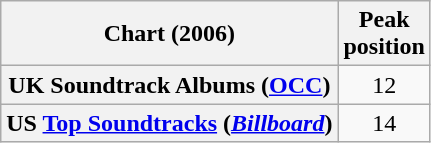<table class="wikitable sortable plainrowheaders" style="text-align:center">
<tr>
<th scope="col">Chart (2006)</th>
<th scope="col">Peak<br>position</th>
</tr>
<tr>
<th scope="row">UK Soundtrack Albums (<a href='#'>OCC</a>)</th>
<td>12</td>
</tr>
<tr>
<th scope="row">US <a href='#'>Top Soundtracks</a> (<em><a href='#'>Billboard</a></em>)</th>
<td>14</td>
</tr>
</table>
